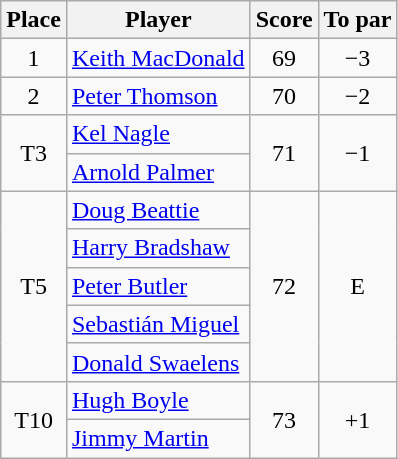<table class="wikitable">
<tr>
<th>Place</th>
<th>Player</th>
<th>Score</th>
<th>To par</th>
</tr>
<tr>
<td align=center>1</td>
<td> <a href='#'>Keith MacDonald</a></td>
<td align=center>69</td>
<td align=center>−3</td>
</tr>
<tr>
<td align=center>2</td>
<td> <a href='#'>Peter Thomson</a></td>
<td align=center>70</td>
<td align=center>−2</td>
</tr>
<tr>
<td rowspan="2" align=center>T3</td>
<td> <a href='#'>Kel Nagle</a></td>
<td rowspan="2" align=center>71</td>
<td rowspan="2" align=center>−1</td>
</tr>
<tr>
<td> <a href='#'>Arnold Palmer</a></td>
</tr>
<tr>
<td rowspan="5" align=center>T5</td>
<td> <a href='#'>Doug Beattie</a></td>
<td rowspan="5" align=center>72</td>
<td rowspan="5" align=center>E</td>
</tr>
<tr>
<td> <a href='#'>Harry Bradshaw</a></td>
</tr>
<tr>
<td> <a href='#'>Peter Butler</a></td>
</tr>
<tr>
<td> <a href='#'>Sebastián Miguel</a></td>
</tr>
<tr>
<td> <a href='#'>Donald Swaelens</a></td>
</tr>
<tr>
<td rowspan="2" align=center>T10</td>
<td> <a href='#'>Hugh Boyle</a></td>
<td rowspan="2" align=center>73</td>
<td rowspan="2" align=center>+1</td>
</tr>
<tr>
<td> <a href='#'>Jimmy Martin</a></td>
</tr>
</table>
